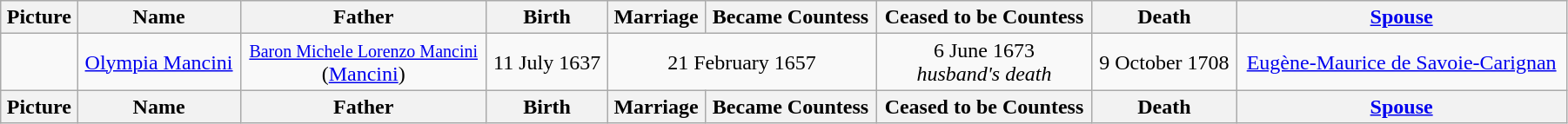<table style="width:95%;" class="wikitable">
<tr>
<th>Picture</th>
<th>Name</th>
<th>Father</th>
<th>Birth</th>
<th>Marriage</th>
<th>Became Countess</th>
<th>Ceased to be Countess</th>
<th>Death</th>
<th><a href='#'>Spouse</a></th>
</tr>
<tr>
<td style="text-align:center;"></td>
<td style="text-align:center;"><a href='#'>Olympia Mancini</a><br></td>
<td style="text-align:center;"><small><a href='#'>Baron Michele Lorenzo Mancini</a></small><br> (<a href='#'>Mancini</a>)</td>
<td style="text-align:center;">11 July 1637</td>
<td style="text-align:center;" colspan="2">21 February 1657</td>
<td style="text-align:center;">6 June 1673<br><em>husband's death</em></td>
<td style="text-align:center;">9 October 1708</td>
<td style="text-align:center;"><a href='#'>Eugène-Maurice de Savoie-Carignan</a></td>
</tr>
<tr>
<th>Picture</th>
<th>Name</th>
<th>Father</th>
<th>Birth</th>
<th>Marriage</th>
<th>Became Countess</th>
<th>Ceased to be Countess</th>
<th>Death</th>
<th><a href='#'>Spouse</a></th>
</tr>
</table>
